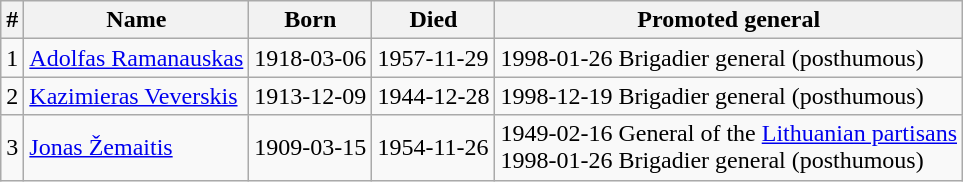<table class="sortable wikitable">
<tr>
<th>#</th>
<th>Name</th>
<th>Born</th>
<th>Died</th>
<th>Promoted general</th>
</tr>
<tr>
<td>1</td>
<td><a href='#'>Adolfas Ramanauskas</a></td>
<td>1918-03-06</td>
<td>1957-11-29</td>
<td>1998-01-26 Brigadier general (posthumous)</td>
</tr>
<tr>
<td>2</td>
<td><a href='#'>Kazimieras Veverskis</a></td>
<td>1913-12-09</td>
<td>1944-12-28</td>
<td>1998-12-19 Brigadier general (posthumous)</td>
</tr>
<tr>
<td>3</td>
<td><a href='#'>Jonas Žemaitis</a></td>
<td>1909-03-15</td>
<td>1954-11-26</td>
<td>1949-02-16 General of the <a href='#'>Lithuanian partisans</a> <br> 1998-01-26 Brigadier general (posthumous)</td>
</tr>
</table>
